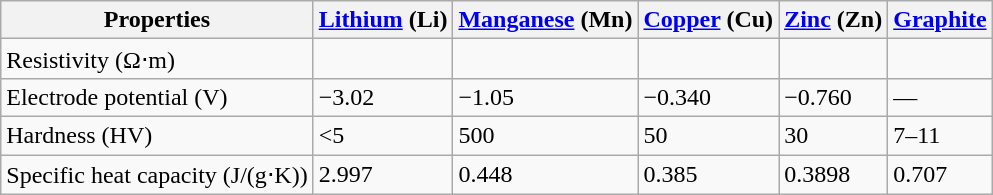<table class="wikitable">
<tr>
<th>Properties</th>
<th><a href='#'>Lithium</a> (Li)</th>
<th><a href='#'>Manganese</a> (Mn)</th>
<th><a href='#'>Copper</a> (Cu)</th>
<th><a href='#'>Zinc</a> (Zn)</th>
<th><a href='#'>Graphite</a></th>
</tr>
<tr>
<td>Resistivity (Ω⋅m)</td>
<td></td>
<td></td>
<td></td>
<td></td>
<td></td>
</tr>
<tr>
<td>Electrode potential (V)</td>
<td>−3.02</td>
<td>−1.05</td>
<td>−0.340</td>
<td>−0.760</td>
<td>—</td>
</tr>
<tr>
<td>Hardness (HV)</td>
<td><5</td>
<td>500</td>
<td>50</td>
<td>30</td>
<td>7–11</td>
</tr>
<tr>
<td>Specific heat capacity (J/(g⋅K))</td>
<td>2.997</td>
<td>0.448</td>
<td>0.385</td>
<td>0.3898</td>
<td>0.707</td>
</tr>
</table>
